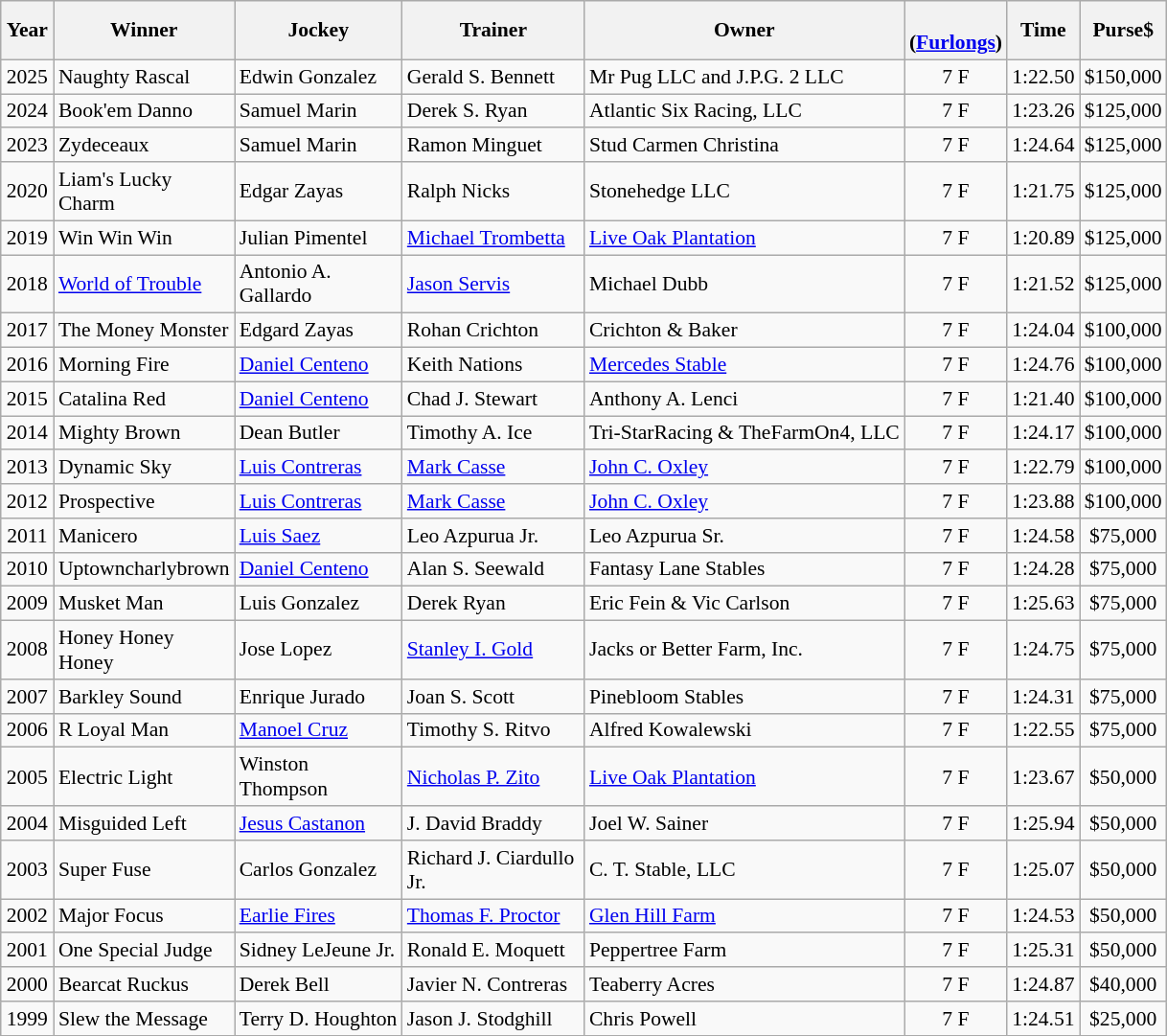<table class="wikitable sortable" style="font-size:90%">
<tr>
<th style="width:30px">Year</th>
<th style="width:110px">Winner</th>
<th style="width:110px">Jockey</th>
<th style="width:120px">Trainer</th>
<th>Owner<br></th>
<th style="width:25px"><br> <span>(<a href='#'>Furlongs</a>)</span></th>
<th style="width:25px">Time</th>
<th style="width:35px">Purse$</th>
</tr>
<tr>
<td align=center>2025</td>
<td>Naughty Rascal</td>
<td>Edwin Gonzalez</td>
<td>Gerald S. Bennett</td>
<td>Mr Pug LLC and J.P.G. 2 LLC</td>
<td align=center>7 F</td>
<td align=center>1:22.50</td>
<td align=center>$150,000</td>
</tr>
<tr>
<td align=center>2024</td>
<td>Book'em Danno</td>
<td>Samuel Marin</td>
<td>Derek S. Ryan</td>
<td>Atlantic Six Racing, LLC</td>
<td align=center>7 F</td>
<td align=center>1:23.26</td>
<td align=center>$125,000</td>
</tr>
<tr>
<td align=center>2023</td>
<td>Zydeceaux</td>
<td>Samuel Marin</td>
<td>Ramon Minguet</td>
<td>Stud Carmen Christina</td>
<td align=center>7 F</td>
<td align=center>1:24.64</td>
<td align=center>$125,000</td>
</tr>
<tr>
<td align=center>2020</td>
<td>Liam's Lucky Charm</td>
<td>Edgar Zayas</td>
<td>Ralph Nicks</td>
<td>Stonehedge LLC</td>
<td align=center>7 F</td>
<td align=center>1:21.75</td>
<td align=center>$125,000</td>
</tr>
<tr>
<td align=center>2019</td>
<td>Win Win Win</td>
<td>Julian Pimentel</td>
<td><a href='#'>Michael Trombetta</a></td>
<td><a href='#'>Live Oak Plantation</a></td>
<td align=center>7 F</td>
<td align=center>1:20.89</td>
<td align=center>$125,000</td>
</tr>
<tr>
<td align=center>2018</td>
<td><a href='#'>World of Trouble</a></td>
<td>Antonio A. Gallardo</td>
<td><a href='#'>Jason Servis</a></td>
<td>Michael Dubb</td>
<td align=center>7 F</td>
<td align=center>1:21.52</td>
<td align=center>$125,000</td>
</tr>
<tr>
<td align=center>2017</td>
<td>The Money Monster</td>
<td>Edgard Zayas</td>
<td>Rohan Crichton</td>
<td>Crichton & Baker</td>
<td align=center>7 F</td>
<td align=center>1:24.04</td>
<td align=center>$100,000</td>
</tr>
<tr>
<td align=center>2016</td>
<td>Morning Fire</td>
<td><a href='#'>Daniel Centeno</a></td>
<td>Keith Nations</td>
<td><a href='#'>Mercedes Stable</a></td>
<td align=center>7 F</td>
<td align=center>1:24.76</td>
<td align=center>$100,000</td>
</tr>
<tr>
<td align=center>2015</td>
<td>Catalina Red</td>
<td><a href='#'>Daniel Centeno</a></td>
<td>Chad J. Stewart</td>
<td>Anthony A. Lenci</td>
<td align=center>7 F</td>
<td align=center>1:21.40</td>
<td align=center>$100,000</td>
</tr>
<tr>
<td align=center>2014</td>
<td>Mighty Brown</td>
<td>Dean Butler</td>
<td>Timothy A. Ice</td>
<td>Tri-StarRacing & TheFarmOn4, LLC</td>
<td align=center>7 F</td>
<td align=center>1:24.17</td>
<td align=center>$100,000</td>
</tr>
<tr>
<td align=center>2013</td>
<td>Dynamic Sky</td>
<td><a href='#'>Luis Contreras</a></td>
<td><a href='#'>Mark Casse</a></td>
<td><a href='#'>John C. Oxley</a></td>
<td align=center>7 F</td>
<td align=center>1:22.79</td>
<td align=center>$100,000</td>
</tr>
<tr>
<td align=center>2012</td>
<td>Prospective</td>
<td><a href='#'>Luis Contreras</a></td>
<td><a href='#'>Mark Casse</a></td>
<td><a href='#'>John C. Oxley</a></td>
<td align=center>7 F</td>
<td align=center>1:23.88</td>
<td align=center>$100,000</td>
</tr>
<tr>
<td align=center>2011</td>
<td>Manicero</td>
<td><a href='#'>Luis Saez</a></td>
<td>Leo Azpurua Jr.</td>
<td>Leo Azpurua Sr.</td>
<td align=center>7 F</td>
<td align=center>1:24.58</td>
<td align=center>$75,000</td>
</tr>
<tr>
<td align=center>2010</td>
<td>Uptowncharlybrown</td>
<td><a href='#'>Daniel Centeno</a></td>
<td>Alan S. Seewald</td>
<td>Fantasy Lane Stables</td>
<td align=center>7 F</td>
<td align=center>1:24.28</td>
<td align=center>$75,000</td>
</tr>
<tr>
<td align=center>2009</td>
<td>Musket Man</td>
<td>Luis Gonzalez</td>
<td>Derek Ryan</td>
<td>Eric Fein & Vic Carlson</td>
<td align=center>7 F</td>
<td align=center>1:25.63</td>
<td align=center>$75,000</td>
</tr>
<tr>
<td align=center>2008</td>
<td>Honey Honey Honey</td>
<td>Jose Lopez</td>
<td><a href='#'>Stanley I. Gold</a></td>
<td>Jacks or Better Farm, Inc.</td>
<td align=center>7 F</td>
<td align=center>1:24.75</td>
<td align=center>$75,000</td>
</tr>
<tr>
<td align=center>2007</td>
<td>Barkley Sound</td>
<td>Enrique Jurado</td>
<td>Joan S. Scott</td>
<td>Pinebloom Stables</td>
<td align=center>7 F</td>
<td align=center>1:24.31</td>
<td align=center>$75,000</td>
</tr>
<tr>
<td align=center>2006</td>
<td>R Loyal Man</td>
<td><a href='#'>Manoel Cruz</a></td>
<td>Timothy S. Ritvo</td>
<td>Alfred Kowalewski</td>
<td align=center>7 F</td>
<td align=center>1:22.55</td>
<td align=center>$75,000</td>
</tr>
<tr>
<td align=center>2005</td>
<td>Electric Light</td>
<td>Winston Thompson</td>
<td><a href='#'>Nicholas P. Zito</a></td>
<td><a href='#'>Live Oak Plantation</a></td>
<td align=center>7 F</td>
<td align=center>1:23.67</td>
<td align=center>$50,000</td>
</tr>
<tr>
<td align=center>2004</td>
<td>Misguided Left</td>
<td><a href='#'>Jesus Castanon</a></td>
<td>J. David Braddy</td>
<td>Joel W. Sainer</td>
<td align=center>7 F</td>
<td align=center>1:25.94</td>
<td align=center>$50,000</td>
</tr>
<tr>
<td align=center>2003</td>
<td>Super Fuse</td>
<td>Carlos Gonzalez</td>
<td>Richard J. Ciardullo Jr.</td>
<td>C. T. Stable, LLC</td>
<td align=center>7 F</td>
<td align=center>1:25.07</td>
<td align=center>$50,000</td>
</tr>
<tr>
<td align=center>2002</td>
<td>Major Focus</td>
<td><a href='#'>Earlie Fires</a></td>
<td><a href='#'>Thomas F. Proctor</a></td>
<td><a href='#'>Glen Hill Farm</a></td>
<td align=center>7 F</td>
<td align=center>1:24.53</td>
<td align=center>$50,000</td>
</tr>
<tr>
<td align=center>2001</td>
<td>One Special Judge</td>
<td>Sidney LeJeune Jr.</td>
<td>Ronald E. Moquett</td>
<td>Peppertree Farm</td>
<td align=center>7 F</td>
<td align=center>1:25.31</td>
<td align=center>$50,000</td>
</tr>
<tr>
<td align=center>2000</td>
<td>Bearcat Ruckus</td>
<td>Derek Bell</td>
<td>Javier N. Contreras</td>
<td>Teaberry Acres</td>
<td align=center>7 F</td>
<td align=center>1:24.87</td>
<td align=center>$40,000</td>
</tr>
<tr>
<td align=center>1999</td>
<td>Slew the Message</td>
<td>Terry D. Houghton</td>
<td>Jason J. Stodghill</td>
<td>Chris Powell</td>
<td align=center>7 F</td>
<td align=center>1:24.51</td>
<td align=center>$25,000</td>
</tr>
<tr>
</tr>
</table>
